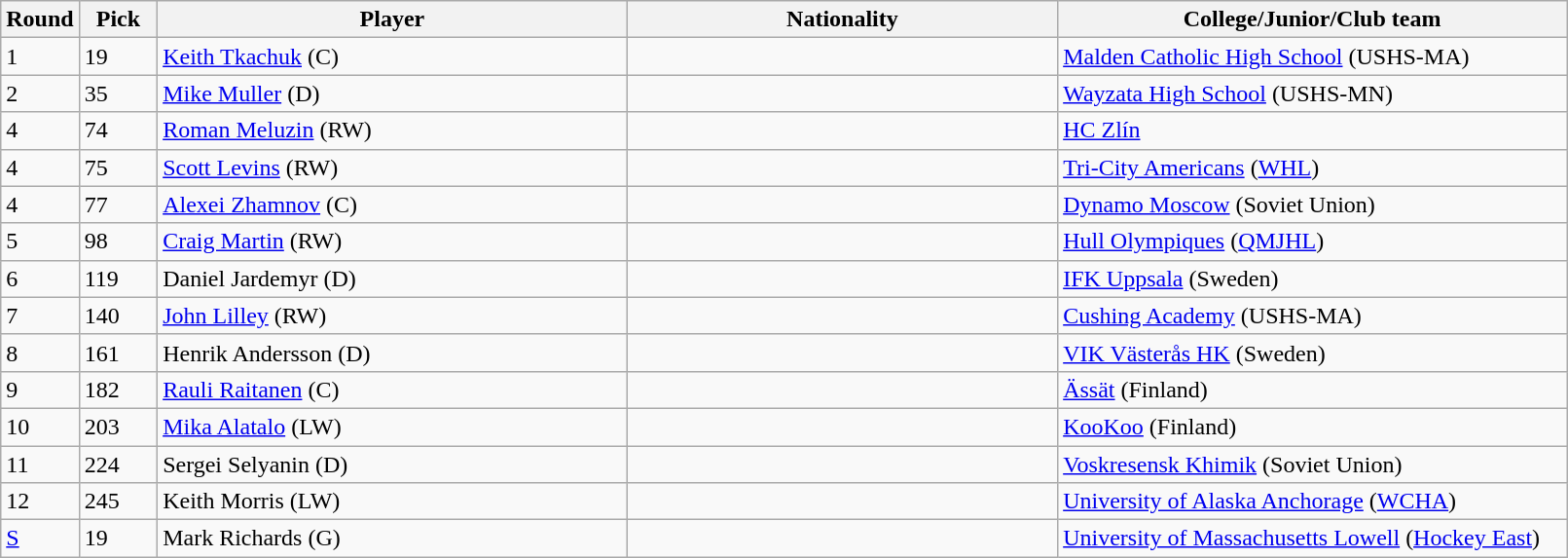<table class="wikitable">
<tr>
<th bgcolor="#DDDDFF" width="5%">Round</th>
<th bgcolor="#DDDDFF" width="5%">Pick</th>
<th bgcolor="#DDDDFF" width="30%">Player</th>
<th bgcolor="#DDDDFF" width="27.5%">Nationality</th>
<th bgcolor="#DDDDFF" width="32.5%">College/Junior/Club team</th>
</tr>
<tr>
<td>1</td>
<td>19</td>
<td><a href='#'>Keith Tkachuk</a> (C)</td>
<td></td>
<td><a href='#'>Malden Catholic High School</a> (USHS-MA)</td>
</tr>
<tr>
<td>2</td>
<td>35</td>
<td><a href='#'>Mike Muller</a> (D)</td>
<td></td>
<td><a href='#'>Wayzata High School</a> (USHS-MN)</td>
</tr>
<tr>
<td>4</td>
<td>74</td>
<td><a href='#'>Roman Meluzin</a> (RW)</td>
<td></td>
<td><a href='#'>HC Zlín</a></td>
</tr>
<tr>
<td>4</td>
<td>75</td>
<td><a href='#'>Scott Levins</a> (RW)</td>
<td></td>
<td><a href='#'>Tri-City Americans</a> (<a href='#'>WHL</a>)</td>
</tr>
<tr>
<td>4</td>
<td>77</td>
<td><a href='#'>Alexei Zhamnov</a> (C)</td>
<td></td>
<td><a href='#'>Dynamo Moscow</a> (Soviet Union)</td>
</tr>
<tr>
<td>5</td>
<td>98</td>
<td><a href='#'>Craig Martin</a> (RW)</td>
<td></td>
<td><a href='#'>Hull Olympiques</a> (<a href='#'>QMJHL</a>)</td>
</tr>
<tr>
<td>6</td>
<td>119</td>
<td>Daniel Jardemyr (D)</td>
<td></td>
<td><a href='#'>IFK Uppsala</a> (Sweden)</td>
</tr>
<tr>
<td>7</td>
<td>140</td>
<td><a href='#'>John Lilley</a> (RW)</td>
<td></td>
<td><a href='#'>Cushing Academy</a> (USHS-MA)</td>
</tr>
<tr>
<td>8</td>
<td>161</td>
<td>Henrik Andersson (D)</td>
<td></td>
<td><a href='#'>VIK Västerås HK</a> (Sweden)</td>
</tr>
<tr>
<td>9</td>
<td>182</td>
<td><a href='#'>Rauli Raitanen</a> (C)</td>
<td></td>
<td><a href='#'>Ässät</a> (Finland)</td>
</tr>
<tr>
<td>10</td>
<td>203</td>
<td><a href='#'>Mika Alatalo</a> (LW)</td>
<td></td>
<td><a href='#'>KooKoo</a> (Finland)</td>
</tr>
<tr>
<td>11</td>
<td>224</td>
<td>Sergei Selyanin (D)</td>
<td></td>
<td><a href='#'>Voskresensk Khimik</a> (Soviet Union)</td>
</tr>
<tr>
<td>12</td>
<td>245</td>
<td>Keith Morris (LW)</td>
<td></td>
<td><a href='#'>University of Alaska Anchorage</a> (<a href='#'>WCHA</a>)</td>
</tr>
<tr>
<td><a href='#'>S</a></td>
<td>19</td>
<td>Mark Richards (G)</td>
<td></td>
<td><a href='#'>University of Massachusetts Lowell</a> (<a href='#'>Hockey East</a>)</td>
</tr>
</table>
